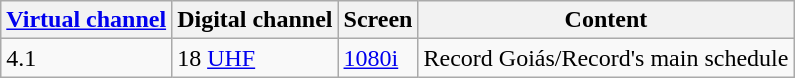<table class = "wikitable">
<tr>
<th><a href='#'>Virtual channel</a></th>
<th>Digital channel</th>
<th>Screen</th>
<th>Content</th>
</tr>
<tr>
<td>4.1</td>
<td>18 <a href='#'>UHF</a></td>
<td><a href='#'>1080i</a></td>
<td>Record Goiás/Record's main schedule</td>
</tr>
</table>
